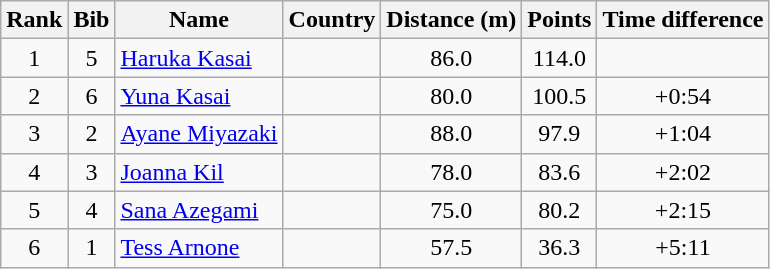<table class="wikitable sortable" style="text-align:center">
<tr>
<th>Rank</th>
<th>Bib</th>
<th>Name</th>
<th>Country</th>
<th>Distance (m)</th>
<th>Points</th>
<th>Time difference</th>
</tr>
<tr>
<td>1</td>
<td>5</td>
<td align=left><a href='#'>Haruka Kasai</a></td>
<td align=left></td>
<td>86.0</td>
<td>114.0</td>
<td></td>
</tr>
<tr>
<td>2</td>
<td>6</td>
<td align=left><a href='#'>Yuna Kasai</a></td>
<td align=left></td>
<td>80.0</td>
<td>100.5</td>
<td>+0:54</td>
</tr>
<tr>
<td>3</td>
<td>2</td>
<td align=left><a href='#'>Ayane Miyazaki</a></td>
<td align=left></td>
<td>88.0</td>
<td>97.9</td>
<td>+1:04</td>
</tr>
<tr>
<td>4</td>
<td>3</td>
<td align=left><a href='#'>Joanna Kil</a></td>
<td align=left></td>
<td>78.0</td>
<td>83.6</td>
<td>+2:02</td>
</tr>
<tr>
<td>5</td>
<td>4</td>
<td align=left><a href='#'>Sana Azegami</a></td>
<td align=left></td>
<td>75.0</td>
<td>80.2</td>
<td>+2:15</td>
</tr>
<tr>
<td>6</td>
<td>1</td>
<td align=left><a href='#'>Tess Arnone</a></td>
<td align=left></td>
<td>57.5</td>
<td>36.3</td>
<td>+5:11</td>
</tr>
</table>
